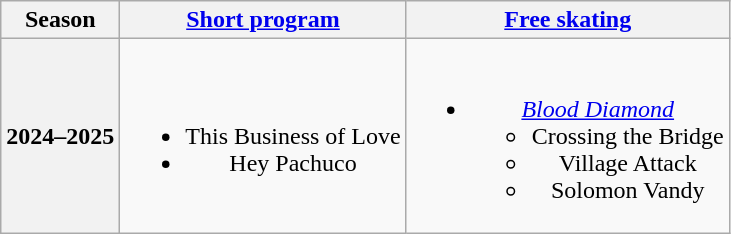<table class=wikitable style=text-align:center>
<tr>
<th>Season</th>
<th><a href='#'>Short program</a></th>
<th><a href='#'>Free skating</a></th>
</tr>
<tr>
<th>2024–2025 <br> </th>
<td><br><ul><li>This Business of Love</li><li>Hey Pachuco <br> </li></ul></td>
<td><br><ul><li><em><a href='#'>Blood Diamond</a></em><ul><li>Crossing the Bridge</li><li>Village Attack</li><li>Solomon Vandy <br> </li></ul></li></ul></td>
</tr>
</table>
